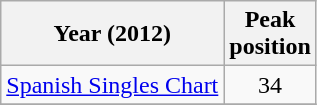<table class="wikitable sortable">
<tr>
<th align="left">Year (2012)</th>
<th align="left">Peak<br>position</th>
</tr>
<tr>
<td><a href='#'>Spanish Singles Chart</a></td>
<td align="center">34</td>
</tr>
<tr>
</tr>
</table>
